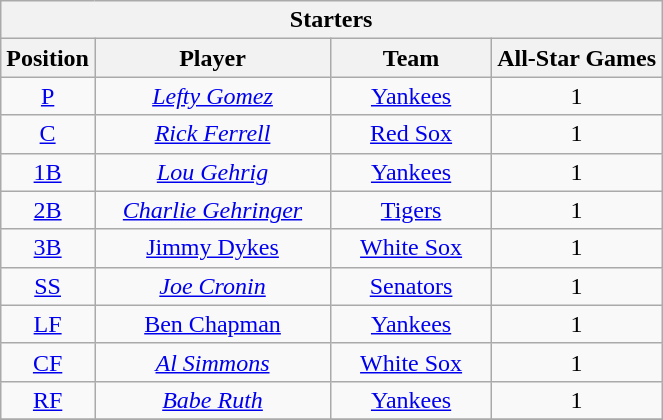<table class="wikitable" style="font-size: 100%; text-align:center;">
<tr>
<th colspan="4">Starters</th>
</tr>
<tr>
<th>Position</th>
<th width="150">Player</th>
<th width="100">Team</th>
<th>All-Star Games</th>
</tr>
<tr>
<td><a href='#'>P</a></td>
<td><em><a href='#'>Lefty Gomez</a></em></td>
<td><a href='#'>Yankees</a></td>
<td>1</td>
</tr>
<tr>
<td><a href='#'>C</a></td>
<td><em><a href='#'>Rick Ferrell</a></em></td>
<td><a href='#'>Red Sox</a></td>
<td>1</td>
</tr>
<tr>
<td><a href='#'>1B</a></td>
<td><em><a href='#'>Lou Gehrig</a></em></td>
<td><a href='#'>Yankees</a></td>
<td>1</td>
</tr>
<tr>
<td><a href='#'>2B</a></td>
<td><em><a href='#'>Charlie Gehringer</a></em></td>
<td><a href='#'>Tigers</a></td>
<td>1</td>
</tr>
<tr>
<td><a href='#'>3B</a></td>
<td><a href='#'>Jimmy Dykes</a></td>
<td><a href='#'>White Sox</a></td>
<td>1</td>
</tr>
<tr>
<td><a href='#'>SS</a></td>
<td><em><a href='#'>Joe Cronin</a></em></td>
<td><a href='#'>Senators</a></td>
<td>1</td>
</tr>
<tr>
<td><a href='#'>LF</a></td>
<td><a href='#'>Ben Chapman</a></td>
<td><a href='#'>Yankees</a></td>
<td>1</td>
</tr>
<tr>
<td><a href='#'>CF</a></td>
<td><em><a href='#'>Al Simmons</a></em></td>
<td><a href='#'>White Sox</a></td>
<td>1</td>
</tr>
<tr>
<td><a href='#'>RF</a></td>
<td><em><a href='#'>Babe Ruth</a></em></td>
<td><a href='#'>Yankees</a></td>
<td>1</td>
</tr>
<tr>
</tr>
</table>
